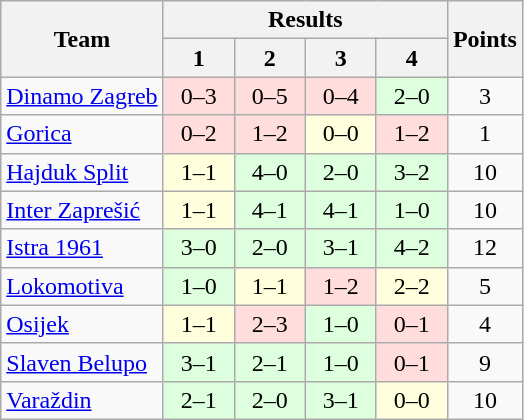<table class="wikitable" style="text-align:center">
<tr>
<th rowspan=2>Team</th>
<th colspan=4>Results</th>
<th rowspan=2>Points</th>
</tr>
<tr>
<th width=40>1</th>
<th width=40>2</th>
<th width=40>3</th>
<th width=40>4</th>
</tr>
<tr>
<td align=left><a href='#'>Dinamo Zagreb</a></td>
<td bgcolor=#ffdddd>0–3</td>
<td bgcolor=#ffdddd>0–5</td>
<td bgcolor=#ffdddd>0–4</td>
<td bgcolor=#ddffdd>2–0</td>
<td>3</td>
</tr>
<tr>
<td align=left><a href='#'>Gorica</a></td>
<td bgcolor=#ffdddd>0–2</td>
<td bgcolor=#ffdddd>1–2</td>
<td bgcolor=#ffffdd>0–0</td>
<td bgcolor=#ffdddd>1–2</td>
<td>1</td>
</tr>
<tr>
<td align=left><a href='#'>Hajduk Split</a></td>
<td bgcolor=#ffffdd>1–1</td>
<td bgcolor=#ddffdd>4–0</td>
<td bgcolor=#ddffdd>2–0</td>
<td bgcolor=#ddffdd>3–2</td>
<td>10</td>
</tr>
<tr>
<td align=left><a href='#'>Inter Zaprešić</a></td>
<td bgcolor=#ffffdd>1–1</td>
<td bgcolor=#ddffdd>4–1</td>
<td bgcolor=#ddffdd>4–1</td>
<td bgcolor=#ddffdd>1–0</td>
<td>10</td>
</tr>
<tr>
<td align=left><a href='#'>Istra 1961</a></td>
<td bgcolor=#ddffdd>3–0</td>
<td bgcolor=#ddffdd>2–0</td>
<td bgcolor=#ddffdd>3–1</td>
<td bgcolor=#ddffdd>4–2</td>
<td>12</td>
</tr>
<tr>
<td align=left><a href='#'>Lokomotiva</a></td>
<td bgcolor=#ddffdd>1–0</td>
<td bgcolor=#ffffdd>1–1</td>
<td bgcolor=#ffdddd>1–2</td>
<td bgcolor=#ffffdd>2–2</td>
<td>5</td>
</tr>
<tr>
<td align=left><a href='#'>Osijek</a></td>
<td bgcolor=#ffffdd>1–1</td>
<td bgcolor=#ffdddd>2–3</td>
<td bgcolor=#ddffdd>1–0</td>
<td bgcolor=#ffdddd>0–1</td>
<td>4</td>
</tr>
<tr>
<td align=left><a href='#'>Slaven Belupo</a></td>
<td bgcolor=#ddffdd>3–1</td>
<td bgcolor=#ddffdd>2–1</td>
<td bgcolor=#ddffdd>1–0</td>
<td bgcolor=#ffdddd>0–1</td>
<td>9</td>
</tr>
<tr>
<td align=left><a href='#'>Varaždin</a></td>
<td bgcolor=#ddffdd>2–1</td>
<td bgcolor=#ddffdd>2–0</td>
<td bgcolor=#ddffdd>3–1</td>
<td bgcolor=#ffffdd>0–0</td>
<td>10</td>
</tr>
</table>
